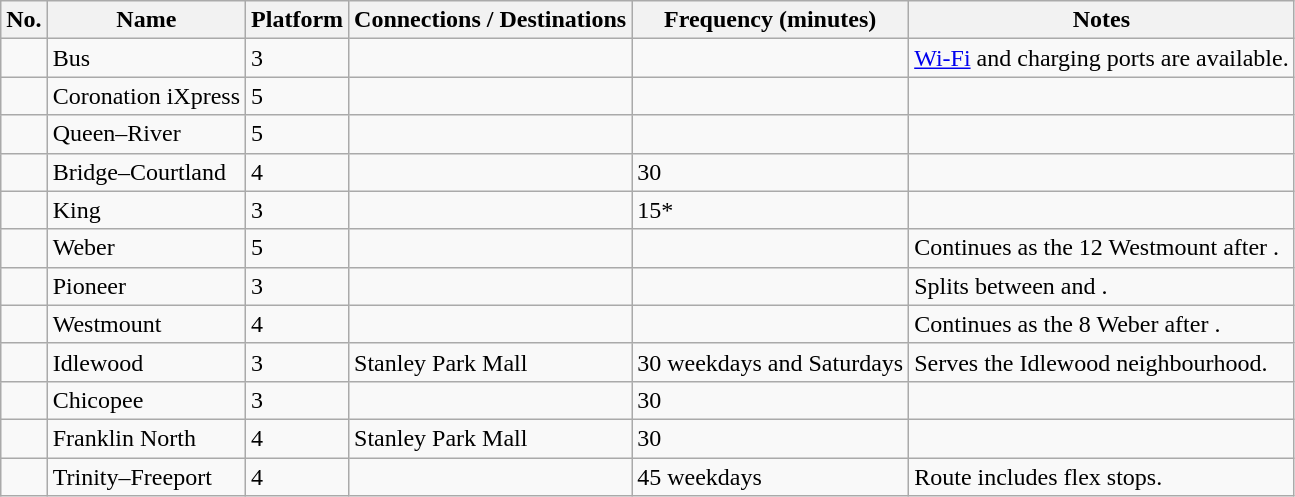<table class="wikitable sortable">
<tr>
<th>No.</th>
<th scope="col" class="unsortable">Name</th>
<th>Platform</th>
<th scope="col" class="unsortable">Connections / Destinations</th>
<th scope="col" class="unsortable">Frequency (minutes)</th>
<th scope="col" class="unsortable">Notes</th>
</tr>
<tr>
<td></td>
<td> Bus</td>
<td>3</td>
<td></td>
<td></td>
<td><a href='#'>Wi-Fi</a> and charging ports are available.</td>
</tr>
<tr>
<td></td>
<td>Coronation iXpress</td>
<td>5</td>
<td></td>
<td></td>
<td></td>
</tr>
<tr>
<td></td>
<td>Queen–River</td>
<td>5</td>
<td></td>
<td></td>
<td></td>
</tr>
<tr>
<td></td>
<td>Bridge–Courtland</td>
<td>4</td>
<td></td>
<td>30</td>
<td></td>
</tr>
<tr>
<td></td>
<td>King</td>
<td>3</td>
<td></td>
<td>15*</td>
<td></td>
</tr>
<tr>
<td></td>
<td>Weber</td>
<td>5</td>
<td></td>
<td></td>
<td>Continues as the 12 Westmount after .</td>
</tr>
<tr>
<td></td>
<td>Pioneer</td>
<td>3</td>
<td></td>
<td></td>
<td>Splits between  and .</td>
</tr>
<tr>
<td></td>
<td>Westmount</td>
<td>4</td>
<td></td>
<td></td>
<td>Continues as the 8 Weber after .</td>
</tr>
<tr>
<td></td>
<td>Idlewood</td>
<td>3</td>
<td>Stanley Park Mall</td>
<td>30 weekdays and Saturdays</td>
<td>Serves the Idlewood neighbourhood.</td>
</tr>
<tr>
<td></td>
<td>Chicopee</td>
<td>3</td>
<td></td>
<td>30</td>
<td></td>
</tr>
<tr>
<td></td>
<td>Franklin North</td>
<td>4</td>
<td>Stanley Park Mall</td>
<td>30</td>
<td></td>
</tr>
<tr>
<td></td>
<td>Trinity–Freeport</td>
<td>4</td>
<td></td>
<td>45 weekdays</td>
<td>Route includes flex stops.</td>
</tr>
</table>
